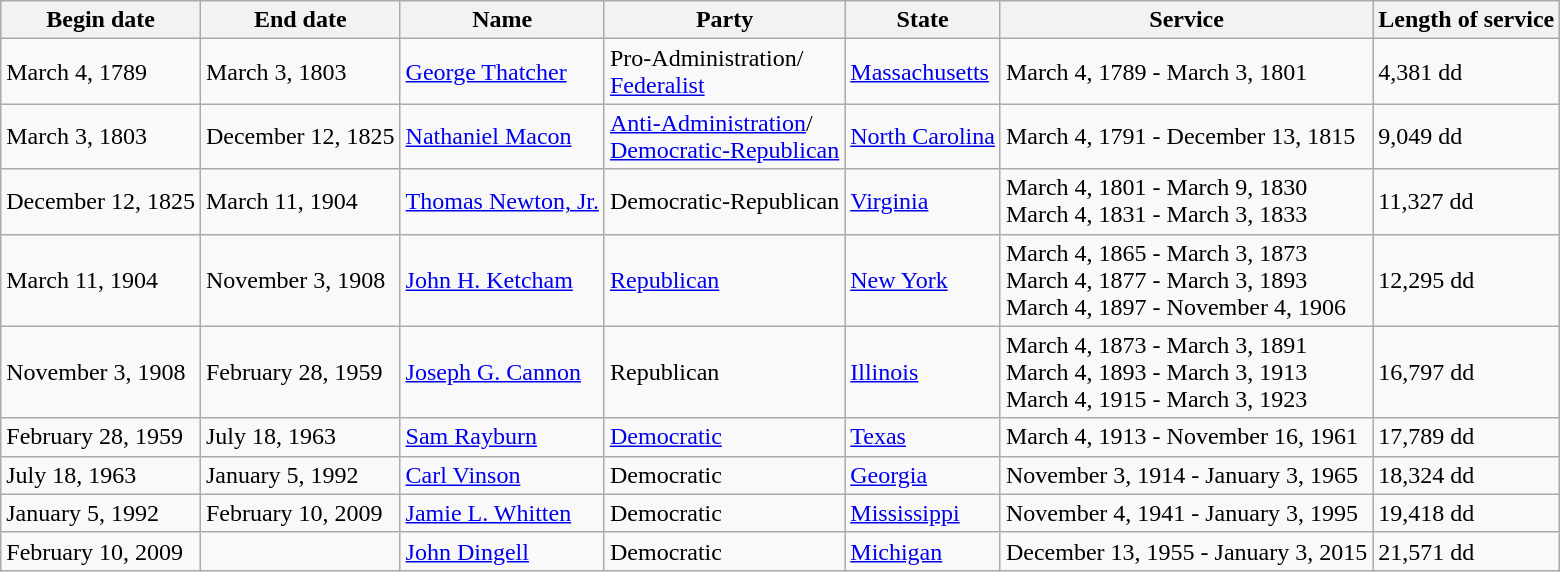<table class="wikitable">
<tr>
<th>Begin date</th>
<th>End date</th>
<th>Name</th>
<th>Party</th>
<th>State</th>
<th>Service</th>
<th>Length of service</th>
</tr>
<tr>
<td>March 4, 1789</td>
<td>March 3, 1803</td>
<td><a href='#'>George Thatcher</a></td>
<td>Pro-Administration/<br><a href='#'>Federalist</a></td>
<td><a href='#'>Massachusetts</a></td>
<td>March 4, 1789 - March 3, 1801</td>
<td>4,381 dd</td>
</tr>
<tr>
<td>March 3, 1803</td>
<td>December 12, 1825</td>
<td><a href='#'>Nathaniel Macon</a></td>
<td><a href='#'>Anti-Administration</a>/<br><a href='#'>Democratic-Republican</a></td>
<td><a href='#'>North Carolina</a></td>
<td>March 4, 1791 - December 13, 1815</td>
<td>9,049 dd</td>
</tr>
<tr>
<td>December 12, 1825</td>
<td>March 11, 1904</td>
<td><a href='#'>Thomas Newton, Jr.</a></td>
<td>Democratic-Republican</td>
<td><a href='#'>Virginia</a></td>
<td>March 4, 1801 - March 9, 1830<br>March 4, 1831 - March 3, 1833</td>
<td>11,327 dd</td>
</tr>
<tr>
<td>March 11, 1904</td>
<td>November 3, 1908</td>
<td><a href='#'>John H. Ketcham</a></td>
<td><a href='#'>Republican</a></td>
<td><a href='#'>New York</a></td>
<td>March 4, 1865 - March 3, 1873<br>March 4, 1877 - March 3, 1893<br>March 4, 1897 - November 4, 1906</td>
<td>12,295 dd</td>
</tr>
<tr>
<td>November 3, 1908</td>
<td>February 28, 1959</td>
<td><a href='#'>Joseph G. Cannon</a></td>
<td>Republican</td>
<td><a href='#'>Illinois</a></td>
<td>March 4, 1873 - March 3, 1891 <br> March 4, 1893 - March 3, 1913 <br> March 4, 1915 - March 3, 1923</td>
<td>16,797 dd</td>
</tr>
<tr>
<td>February 28, 1959</td>
<td>July 18, 1963</td>
<td><a href='#'>Sam Rayburn</a></td>
<td><a href='#'>Democratic</a></td>
<td><a href='#'>Texas</a></td>
<td>March 4, 1913 - November 16, 1961</td>
<td>17,789 dd</td>
</tr>
<tr>
<td>July 18, 1963</td>
<td>January 5, 1992</td>
<td><a href='#'>Carl Vinson</a></td>
<td>Democratic</td>
<td><a href='#'>Georgia</a></td>
<td>November 3, 1914 - January 3, 1965</td>
<td>18,324 dd</td>
</tr>
<tr>
<td>January 5, 1992</td>
<td>February 10, 2009</td>
<td><a href='#'>Jamie L. Whitten</a></td>
<td>Democratic</td>
<td><a href='#'>Mississippi</a></td>
<td>November 4, 1941 - January 3, 1995</td>
<td>19,418 dd</td>
</tr>
<tr>
<td>February 10, 2009</td>
<td></td>
<td><a href='#'>John Dingell</a></td>
<td>Democratic</td>
<td><a href='#'>Michigan</a></td>
<td>December 13, 1955 - January 3, 2015</td>
<td>21,571 dd</td>
</tr>
</table>
